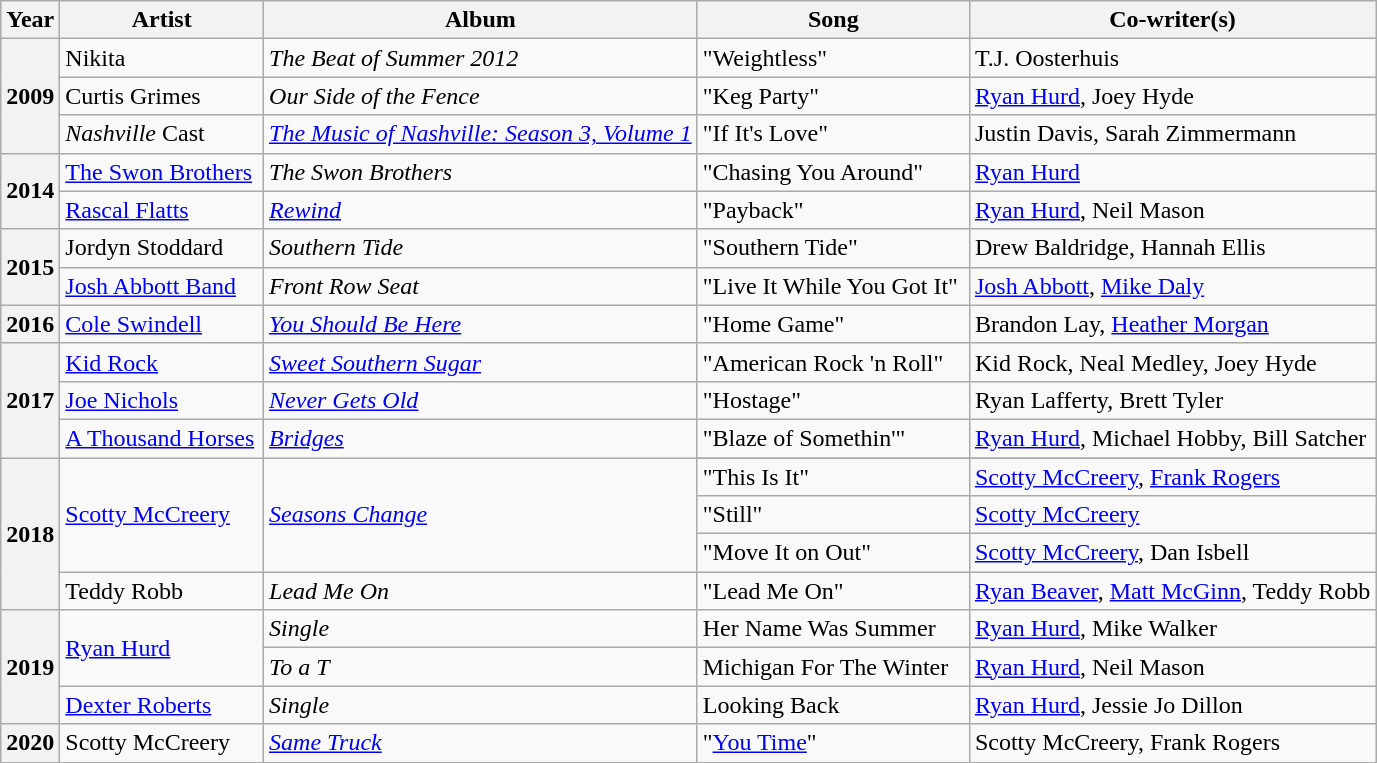<table class="wikitable">
<tr>
<th>Year</th>
<th>Artist</th>
<th>Album</th>
<th>Song</th>
<th>Co-writer(s)</th>
</tr>
<tr>
<th rowspan="3">2009</th>
<td>Nikita </td>
<td><em>The Beat of Summer 2012</em></td>
<td>"Weightless" </td>
<td>T.J. Oosterhuis</td>
</tr>
<tr>
<td>Curtis Grimes</td>
<td><em>Our Side of the Fence</em></td>
<td>"Keg Party" </td>
<td><a href='#'>Ryan Hurd</a>, Joey Hyde</td>
</tr>
<tr>
<td><em>Nashville</em> Cast</td>
<td><em><a href='#'>The Music of Nashville: Season 3, Volume 1</a></em></td>
<td>"If It's Love" </td>
<td>Justin Davis, Sarah Zimmermann</td>
</tr>
<tr>
<th rowspan="2">2014</th>
<td><a href='#'>The Swon Brothers</a> </td>
<td><em>The Swon Brothers</em></td>
<td>"Chasing You Around" </td>
<td><a href='#'>Ryan Hurd</a></td>
</tr>
<tr>
<td><a href='#'>Rascal Flatts</a></td>
<td><em><a href='#'>Rewind</a></em></td>
<td>"Payback" </td>
<td><a href='#'>Ryan Hurd</a>, Neil Mason</td>
</tr>
<tr>
<th rowspan="2">2015</th>
<td>Jordyn Stoddard</td>
<td><em>Southern Tide</em></td>
<td>"Southern Tide" </td>
<td>Drew Baldridge, Hannah Ellis</td>
</tr>
<tr>
<td><a href='#'>Josh Abbott Band</a></td>
<td><em>Front Row Seat</em></td>
<td>"Live It While You Got It" </td>
<td><a href='#'>Josh Abbott</a>, <a href='#'>Mike Daly</a></td>
</tr>
<tr>
<th>2016</th>
<td><a href='#'>Cole Swindell</a></td>
<td><em><a href='#'>You Should Be Here</a></em></td>
<td>"Home Game" </td>
<td>Brandon Lay, <a href='#'>Heather Morgan</a></td>
</tr>
<tr>
<th rowspan="3">2017</th>
<td><a href='#'>Kid Rock</a></td>
<td><em><a href='#'>Sweet Southern Sugar</a></em></td>
<td>"American Rock 'n Roll" </td>
<td>Kid Rock, Neal Medley, Joey Hyde</td>
</tr>
<tr>
<td><a href='#'>Joe Nichols</a></td>
<td><em><a href='#'>Never Gets Old</a></em></td>
<td>"Hostage"</td>
<td>Ryan Lafferty, Brett Tyler</td>
</tr>
<tr>
<td><a href='#'>A Thousand Horses</a></td>
<td><em><a href='#'>Bridges</a></em></td>
<td>"Blaze of Somethin'" </td>
<td><a href='#'>Ryan Hurd</a>, Michael Hobby, Bill Satcher</td>
</tr>
<tr>
<th rowspan="5">2018</th>
<td rowspan="4"><a href='#'>Scotty McCreery</a></td>
<td rowspan="4"><em><a href='#'>Seasons Change</a></em></td>
</tr>
<tr>
<td>"This Is It" </td>
<td><a href='#'>Scotty McCreery</a>, <a href='#'>Frank Rogers</a></td>
</tr>
<tr>
<td>"Still" </td>
<td><a href='#'>Scotty McCreery</a></td>
</tr>
<tr>
<td>"Move It on Out" </td>
<td><a href='#'>Scotty McCreery</a>, Dan Isbell</td>
</tr>
<tr>
<td>Teddy Robb</td>
<td><em>Lead Me On</em></td>
<td>"Lead Me On"</td>
<td><a href='#'>Ryan Beaver</a>, <a href='#'>Matt McGinn</a>, Teddy Robb</td>
</tr>
<tr>
<th rowspan="3">2019</th>
<td rowspan="2"><a href='#'>Ryan Hurd</a></td>
<td><em>Single</em></td>
<td>Her Name Was Summer</td>
<td><a href='#'>Ryan Hurd</a>, Mike Walker</td>
</tr>
<tr>
<td><em>To a T</em></td>
<td>Michigan For The Winter</td>
<td><a href='#'>Ryan Hurd</a>, Neil Mason</td>
</tr>
<tr>
<td><a href='#'>Dexter Roberts</a></td>
<td><em>Single</em></td>
<td>Looking Back</td>
<td><a href='#'>Ryan Hurd</a>, Jessie Jo Dillon</td>
</tr>
<tr>
<th scope="row">2020</th>
<td>Scotty McCreery</td>
<td><em><a href='#'>Same Truck</a></em></td>
<td>"<a href='#'>You Time</a>"</td>
<td>Scotty McCreery, Frank Rogers</td>
</tr>
</table>
